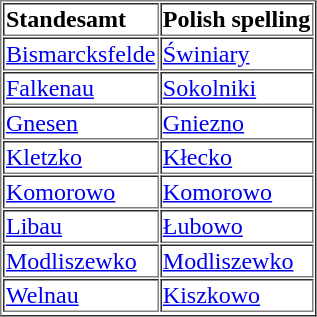<table border=1 cellspacing=1>
<tr>
<td><strong>Standesamt</strong></td>
<td><strong>Polish spelling</strong></td>
</tr>
<tr>
<td><a href='#'>Bismarcksfelde</a></td>
<td><a href='#'>Świniary</a></td>
</tr>
<tr>
<td><a href='#'>Falkenau</a></td>
<td><a href='#'>Sokolniki</a></td>
</tr>
<tr>
<td><a href='#'>Gnesen</a></td>
<td><a href='#'>Gniezno</a></td>
</tr>
<tr>
<td><a href='#'>Kletzko</a></td>
<td><a href='#'>Kłecko</a></td>
</tr>
<tr>
<td><a href='#'>Komorowo</a></td>
<td><a href='#'>Komorowo</a></td>
</tr>
<tr>
<td><a href='#'>Libau</a></td>
<td><a href='#'>Łubowo</a></td>
</tr>
<tr>
<td><a href='#'>Modliszewko</a></td>
<td><a href='#'>Modliszewko</a></td>
</tr>
<tr>
<td><a href='#'>Welnau</a></td>
<td><a href='#'>Kiszkowo</a></td>
</tr>
<tr>
</tr>
</table>
